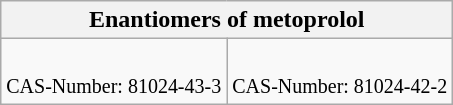<table class="wikitable" style="text-align:center">
<tr class="hintergrundfarbe6">
<th colspan="2">Enantiomers of metoprolol</th>
</tr>
<tr>
<td><br><small> CAS-Number: 81024-43-3</small></td>
<td><br><small> CAS-Number: 81024-42-2</small></td>
</tr>
</table>
